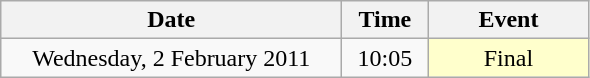<table class = "wikitable" style="text-align:center;">
<tr>
<th width=220>Date</th>
<th width=50>Time</th>
<th width=100>Event</th>
</tr>
<tr>
<td>Wednesday, 2 February 2011</td>
<td>10:05</td>
<td bgcolor=ffffcc>Final</td>
</tr>
</table>
